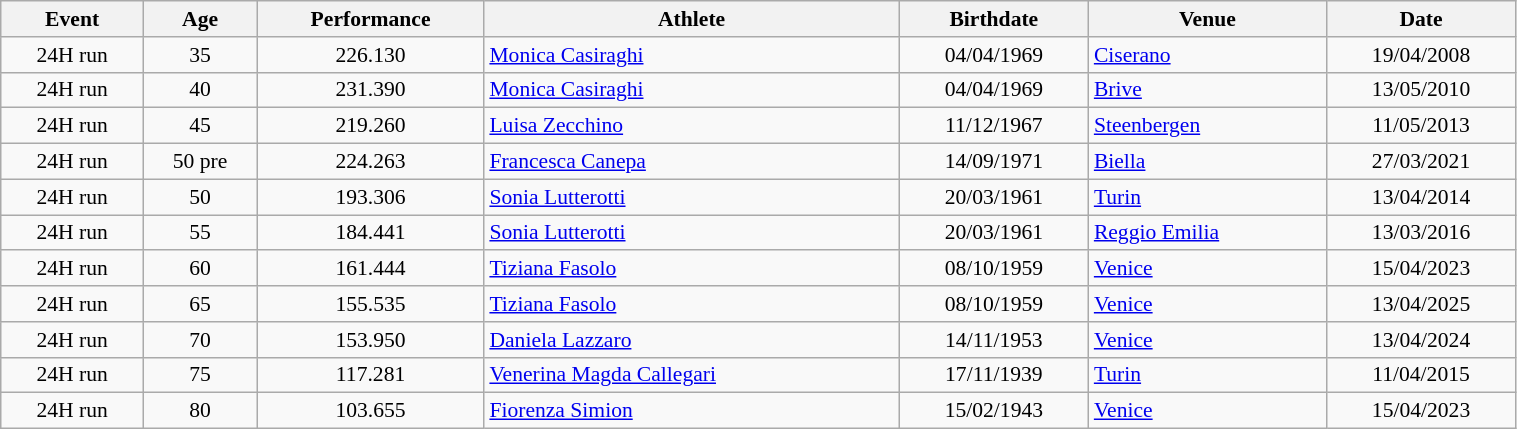<table class="wikitable" width=80% style="font-size:90%; text-align:center">
<tr>
<th>Event</th>
<th>Age</th>
<th>Performance</th>
<th>Athlete</th>
<th>Birthdate</th>
<th>Venue</th>
<th>Date</th>
</tr>
<tr>
<td>24H run</td>
<td>35</td>
<td>226.130</td>
<td align=left><a href='#'>Monica Casiraghi</a></td>
<td>04/04/1969</td>
<td align=left><a href='#'>Ciserano</a></td>
<td>19/04/2008</td>
</tr>
<tr>
<td>24H run</td>
<td>40</td>
<td>231.390</td>
<td align=left><a href='#'>Monica Casiraghi</a></td>
<td>04/04/1969</td>
<td align=left><a href='#'>Brive</a></td>
<td>13/05/2010</td>
</tr>
<tr>
<td>24H run</td>
<td>45</td>
<td>219.260</td>
<td align=left><a href='#'>Luisa Zecchino</a></td>
<td>11/12/1967</td>
<td align=left><a href='#'>Steenbergen</a></td>
<td>11/05/2013</td>
</tr>
<tr>
<td>24H run</td>
<td>50 pre</td>
<td>224.263</td>
<td align=left><a href='#'>Francesca Canepa</a></td>
<td>14/09/1971</td>
<td align=left><a href='#'>Biella</a></td>
<td>27/03/2021</td>
</tr>
<tr>
<td>24H run</td>
<td>50</td>
<td>193.306</td>
<td align=left><a href='#'>Sonia Lutterotti</a></td>
<td>20/03/1961</td>
<td align=left><a href='#'>Turin</a></td>
<td>13/04/2014</td>
</tr>
<tr>
<td>24H run</td>
<td>55</td>
<td>184.441</td>
<td align=left><a href='#'>Sonia Lutterotti</a></td>
<td>20/03/1961</td>
<td align=left><a href='#'>Reggio Emilia</a></td>
<td>13/03/2016</td>
</tr>
<tr>
<td>24H run</td>
<td>60</td>
<td>161.444</td>
<td align=left><a href='#'>Tiziana Fasolo</a></td>
<td>08/10/1959</td>
<td align=left><a href='#'>Venice</a></td>
<td>15/04/2023</td>
</tr>
<tr>
<td>24H run</td>
<td>65</td>
<td>155.535</td>
<td align=left><a href='#'>Tiziana Fasolo</a></td>
<td>08/10/1959</td>
<td align=left><a href='#'>Venice</a></td>
<td>13/04/2025</td>
</tr>
<tr>
<td>24H run</td>
<td>70</td>
<td>153.950</td>
<td align=left><a href='#'>Daniela Lazzaro</a></td>
<td>14/11/1953</td>
<td align=left><a href='#'>Venice</a></td>
<td>13/04/2024</td>
</tr>
<tr>
<td>24H run</td>
<td>75</td>
<td>117.281</td>
<td align=left><a href='#'>Venerina Magda Callegari</a></td>
<td>17/11/1939</td>
<td align=left><a href='#'>Turin</a></td>
<td>11/04/2015</td>
</tr>
<tr>
<td>24H run</td>
<td>80</td>
<td>103.655</td>
<td align=left><a href='#'>Fiorenza Simion</a></td>
<td>15/02/1943</td>
<td align=left><a href='#'>Venice</a></td>
<td>15/04/2023</td>
</tr>
</table>
